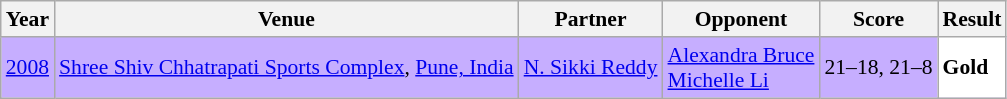<table class="sortable wikitable" style="font-size: 90%;">
<tr>
<th>Year</th>
<th>Venue</th>
<th>Partner</th>
<th>Opponent</th>
<th>Score</th>
<th>Result</th>
</tr>
<tr style="background:#C6AEFF">
<td align="center"><a href='#'>2008</a></td>
<td align="left"><a href='#'>Shree Shiv Chhatrapati Sports Complex</a>, <a href='#'>Pune, India</a></td>
<td align="left"> <a href='#'>N. Sikki Reddy</a></td>
<td align="left"> <a href='#'>Alexandra Bruce</a><br> <a href='#'>Michelle Li</a></td>
<td align="left">21–18, 21–8</td>
<td style="text-align:left; background:white"> <strong>Gold</strong></td>
</tr>
</table>
